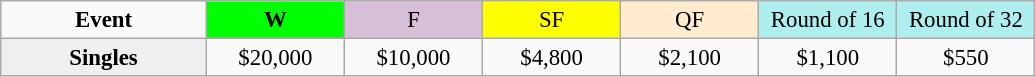<table class=wikitable style=font-size:95%;text-align:center>
<tr>
<td style="width:130px"><strong>Event</strong></td>
<td style="width:85px; background:lime"><strong>W</strong></td>
<td style="width:85px; background:thistle">F</td>
<td style="width:85px; background:#ffff00">SF</td>
<td style="width:85px; background:#ffebcd">QF</td>
<td style="width:85px; background:#afeeee">Round of 16</td>
<td style="width:85px; background:#afeeee">Round of 32</td>
</tr>
<tr>
<th style=background:#efefef>Singles </th>
<td>$20,000</td>
<td>$10,000</td>
<td>$4,800</td>
<td>$2,100</td>
<td>$1,100</td>
<td>$550</td>
</tr>
</table>
